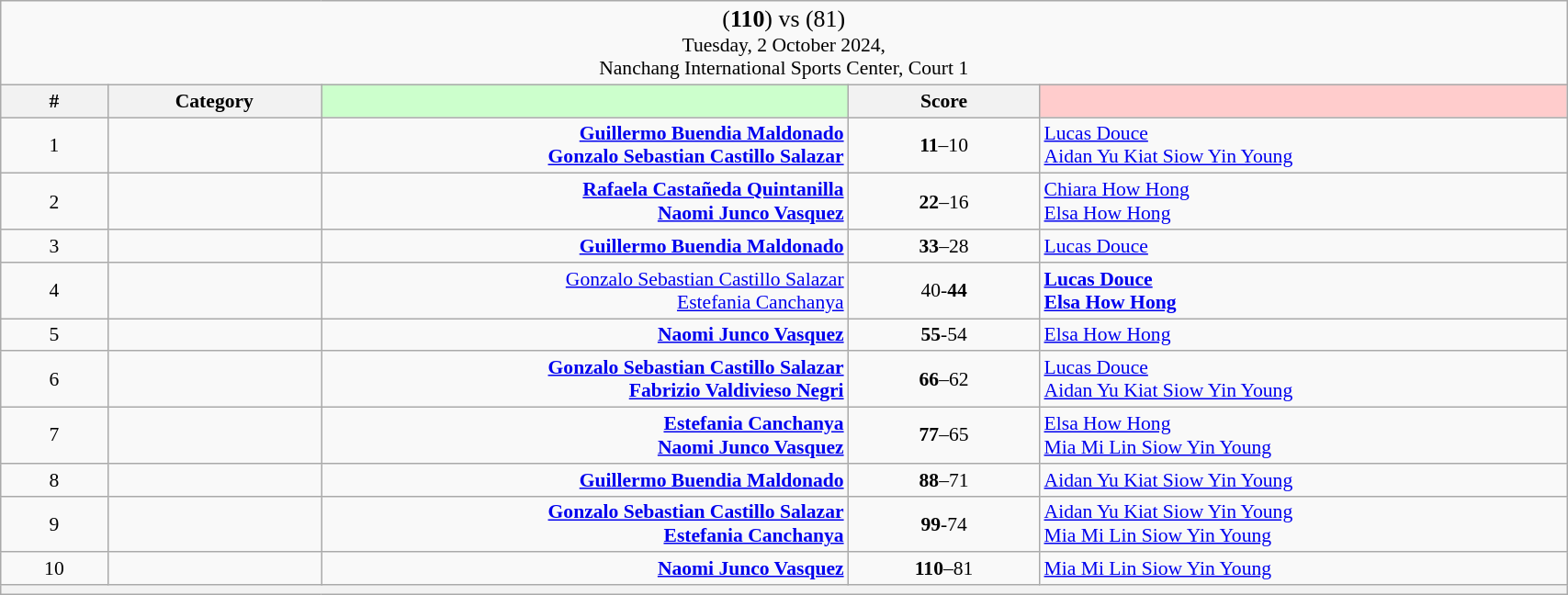<table class="wikitable mw-collapsible mw-collapsed" style="font-size:90%; text-align:center" width="90%">
<tr>
<td colspan="5"><big>(<strong>110</strong>) <strong></strong> vs  (81)</big><br>Tuesday, 2 October 2024, <br>Nanchang International Sports Center, Court 1</td>
</tr>
<tr>
<th width="25">#</th>
<th width="50">Category</th>
<th style="background-color:#CCFFCC" width="150"></th>
<th width="50">Score<br></th>
<th style="background-color:#FFCCCC" width="150"></th>
</tr>
<tr>
<td>1</td>
<td></td>
<td align="right"><strong><a href='#'>Guillermo Buendia Maldonado</a> <br><a href='#'>Gonzalo Sebastian Castillo Salazar</a> </strong></td>
<td><strong>11</strong>–10<br></td>
<td align="left"> <a href='#'>Lucas Douce</a><br> <a href='#'>Aidan Yu Kiat Siow Yin Young</a></td>
</tr>
<tr>
<td>2</td>
<td></td>
<td align="right"><strong><a href='#'>Rafaela Castañeda Quintanilla</a> <br><a href='#'>Naomi Junco Vasquez</a> </strong></td>
<td><strong>22</strong>–16<br></td>
<td align="left"> <a href='#'>Chiara How Hong</a><br> <a href='#'>Elsa How Hong</a></td>
</tr>
<tr>
<td>3</td>
<td></td>
<td align="right"><strong><a href='#'>Guillermo Buendia Maldonado</a> </strong></td>
<td><strong>33</strong>–28<br></td>
<td align="left"> <a href='#'>Lucas Douce</a></td>
</tr>
<tr>
<td>4</td>
<td></td>
<td align="right"><a href='#'>Gonzalo Sebastian Castillo Salazar</a> <br><a href='#'>Estefania Canchanya</a> </td>
<td>40-<strong>44</strong><br></td>
<td align="left"><strong> <a href='#'>Lucas Douce</a><br> <a href='#'>Elsa How Hong</a></strong></td>
</tr>
<tr>
<td>5</td>
<td></td>
<td align="right"><strong><a href='#'>Naomi Junco Vasquez</a> </strong></td>
<td><strong>55</strong>-54<br></td>
<td align="left"> <a href='#'>Elsa How Hong</a></td>
</tr>
<tr>
<td>6</td>
<td></td>
<td align="right"><strong><a href='#'>Gonzalo Sebastian Castillo Salazar</a> <br><a href='#'>Fabrizio Valdivieso Negri</a> </strong></td>
<td><strong>66</strong>–62<br></td>
<td align="left"> <a href='#'>Lucas Douce</a><br> <a href='#'>Aidan Yu Kiat Siow Yin Young</a></td>
</tr>
<tr>
<td>7</td>
<td></td>
<td align="right"><strong><a href='#'>Estefania Canchanya</a> <br><a href='#'>Naomi Junco Vasquez</a> </strong></td>
<td><strong>77</strong>–65<br></td>
<td align="left"> <a href='#'>Elsa How Hong</a><br> <a href='#'>Mia Mi Lin Siow Yin Young</a></td>
</tr>
<tr>
<td>8</td>
<td></td>
<td align="right"><strong><a href='#'>Guillermo Buendia Maldonado</a> </strong></td>
<td><strong>88</strong>–71<br></td>
<td align="left"> <a href='#'>Aidan Yu Kiat Siow Yin Young</a></td>
</tr>
<tr>
<td>9</td>
<td></td>
<td align="right"><strong><a href='#'>Gonzalo Sebastian Castillo Salazar</a> <br><a href='#'>Estefania Canchanya</a> </strong></td>
<td><strong>99</strong>-74<br></td>
<td align="left"> <a href='#'>Aidan Yu Kiat Siow Yin Young</a><br> <a href='#'>Mia Mi Lin Siow Yin Young</a></td>
</tr>
<tr>
<td>10</td>
<td></td>
<td align="right"><strong><a href='#'>Naomi Junco Vasquez</a> </strong></td>
<td><strong>110</strong>–81<br></td>
<td align="left"> <a href='#'>Mia Mi Lin Siow Yin Young</a></td>
</tr>
<tr>
<th colspan="5"></th>
</tr>
</table>
